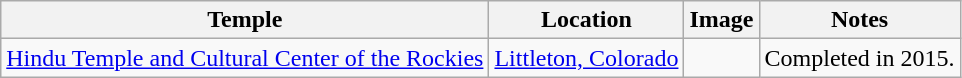<table class="wikitable sortable" id="tableTempleWikiCO">
<tr>
<th>Temple</th>
<th>Location</th>
<th>Image</th>
<th>Notes</th>
</tr>
<tr>
<td><a href='#'>Hindu Temple and Cultural Center of the Rockies</a></td>
<td><a href='#'>Littleton, Colorado</a><br><small></small></td>
<td></td>
<td>Completed in 2015.</td>
</tr>
</table>
